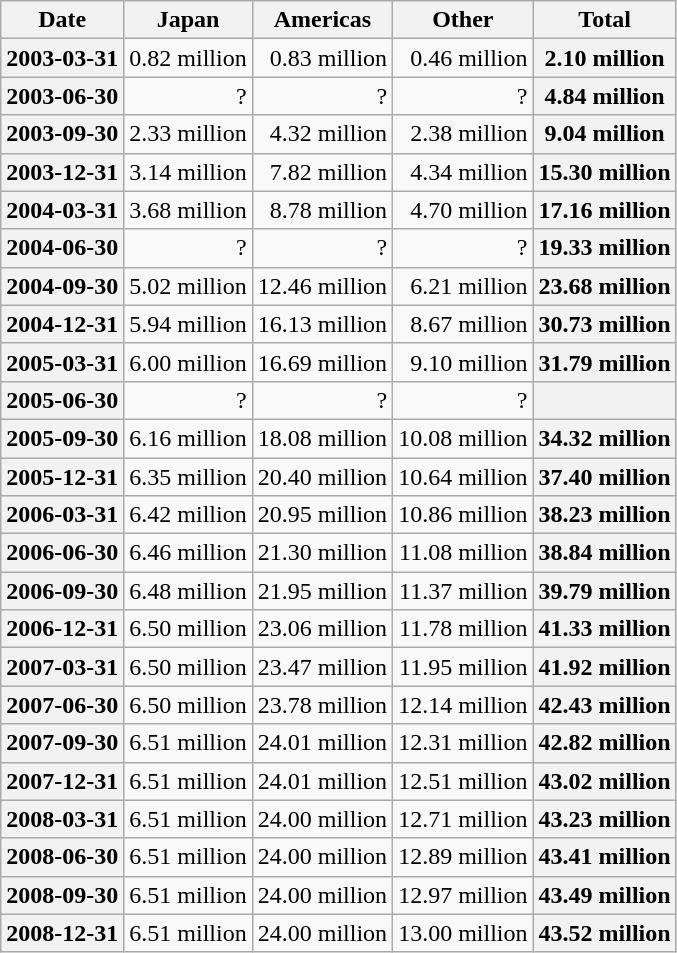<table class="wikitable" style="clear:right; text-align:right">
<tr>
<th>Date</th>
<th>Japan</th>
<th>Americas</th>
<th>Other</th>
<th>Total</th>
</tr>
<tr>
<th>2003-03-31</th>
<td>0.82 million</td>
<td>0.83 million</td>
<td>0.46 million</td>
<th>2.10 million</th>
</tr>
<tr>
<th>2003-06-30</th>
<td>?</td>
<td>?</td>
<td>?</td>
<th>4.84 million</th>
</tr>
<tr>
<th>2003-09-30</th>
<td>2.33 million</td>
<td>4.32 million</td>
<td>2.38 million</td>
<th>9.04 million</th>
</tr>
<tr>
<th>2003-12-31</th>
<td>3.14 million</td>
<td>7.82 million</td>
<td>4.34 million</td>
<th>15.30 million</th>
</tr>
<tr>
<th>2004-03-31</th>
<td>3.68 million</td>
<td>8.78 million</td>
<td>4.70 million</td>
<th>17.16 million</th>
</tr>
<tr>
<th>2004-06-30</th>
<td>?</td>
<td>?</td>
<td>?</td>
<th>19.33 million</th>
</tr>
<tr>
<th>2004-09-30</th>
<td>5.02 million</td>
<td>12.46 million</td>
<td>6.21 million</td>
<th>23.68 million</th>
</tr>
<tr>
<th>2004-12-31</th>
<td>5.94 million</td>
<td>16.13 million</td>
<td>8.67 million</td>
<th>30.73 million</th>
</tr>
<tr>
<th>2005-03-31</th>
<td>6.00 million</td>
<td>16.69 million</td>
<td>9.10 million</td>
<th>31.79 million</th>
</tr>
<tr>
<th>2005-06-30</th>
<td>?</td>
<td>?</td>
<td>?</td>
<th></th>
</tr>
<tr>
<th>2005-09-30</th>
<td>6.16 million</td>
<td>18.08 million</td>
<td>10.08 million</td>
<th>34.32 million</th>
</tr>
<tr>
<th>2005-12-31</th>
<td>6.35 million</td>
<td>20.40 million</td>
<td>10.64 million</td>
<th>37.40 million</th>
</tr>
<tr>
<th>2006-03-31</th>
<td>6.42 million</td>
<td>20.95 million</td>
<td>10.86 million</td>
<th>38.23 million</th>
</tr>
<tr>
<th>2006-06-30</th>
<td>6.46 million</td>
<td>21.30 million</td>
<td>11.08 million</td>
<th>38.84 million</th>
</tr>
<tr>
<th>2006-09-30</th>
<td>6.48 million</td>
<td>21.95 million</td>
<td>11.37 million</td>
<th>39.79 million</th>
</tr>
<tr>
<th>2006-12-31</th>
<td>6.50 million</td>
<td>23.06 million</td>
<td>11.78 million</td>
<th>41.33 million</th>
</tr>
<tr>
<th>2007-03-31</th>
<td>6.50 million</td>
<td>23.47 million</td>
<td>11.95 million</td>
<th>41.92 million</th>
</tr>
<tr>
<th>2007-06-30</th>
<td>6.50 million</td>
<td>23.78 million</td>
<td>12.14 million</td>
<th>42.43 million</th>
</tr>
<tr>
<th>2007-09-30</th>
<td>6.51 million</td>
<td>24.01 million</td>
<td>12.31 million</td>
<th>42.82 million</th>
</tr>
<tr>
<th>2007-12-31</th>
<td>6.51 million</td>
<td>24.01 million</td>
<td>12.51 million</td>
<th>43.02 million</th>
</tr>
<tr>
<th>2008-03-31</th>
<td>6.51 million</td>
<td>24.00 million</td>
<td>12.71 million</td>
<th>43.23 million</th>
</tr>
<tr>
<th>2008-06-30</th>
<td>6.51 million</td>
<td>24.00 million</td>
<td>12.89 million</td>
<th>43.41 million</th>
</tr>
<tr>
<th>2008-09-30</th>
<td>6.51 million</td>
<td>24.00 million</td>
<td>12.97 million</td>
<th>43.49 million</th>
</tr>
<tr>
<th>2008-12-31</th>
<td>6.51 million</td>
<td>24.00 million</td>
<td>13.00 million</td>
<th>43.52 million</th>
</tr>
</table>
